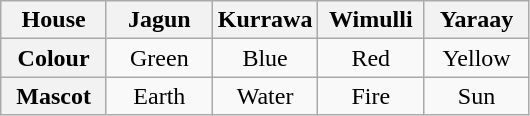<table class="wikitable" style="text-align:center">
<tr>
<th width=20%>House</th>
<th width=20%>Jagun</th>
<th width=20%>Kurrawa</th>
<th width=20%>Wimulli</th>
<th width=20%>Yaraay</th>
</tr>
<tr>
<th>Colour</th>
<td>Green</td>
<td>Blue</td>
<td>Red</td>
<td>Yellow</td>
</tr>
<tr>
<th>Mascot</th>
<td>Earth</td>
<td>Water</td>
<td>Fire</td>
<td>Sun</td>
</tr>
</table>
